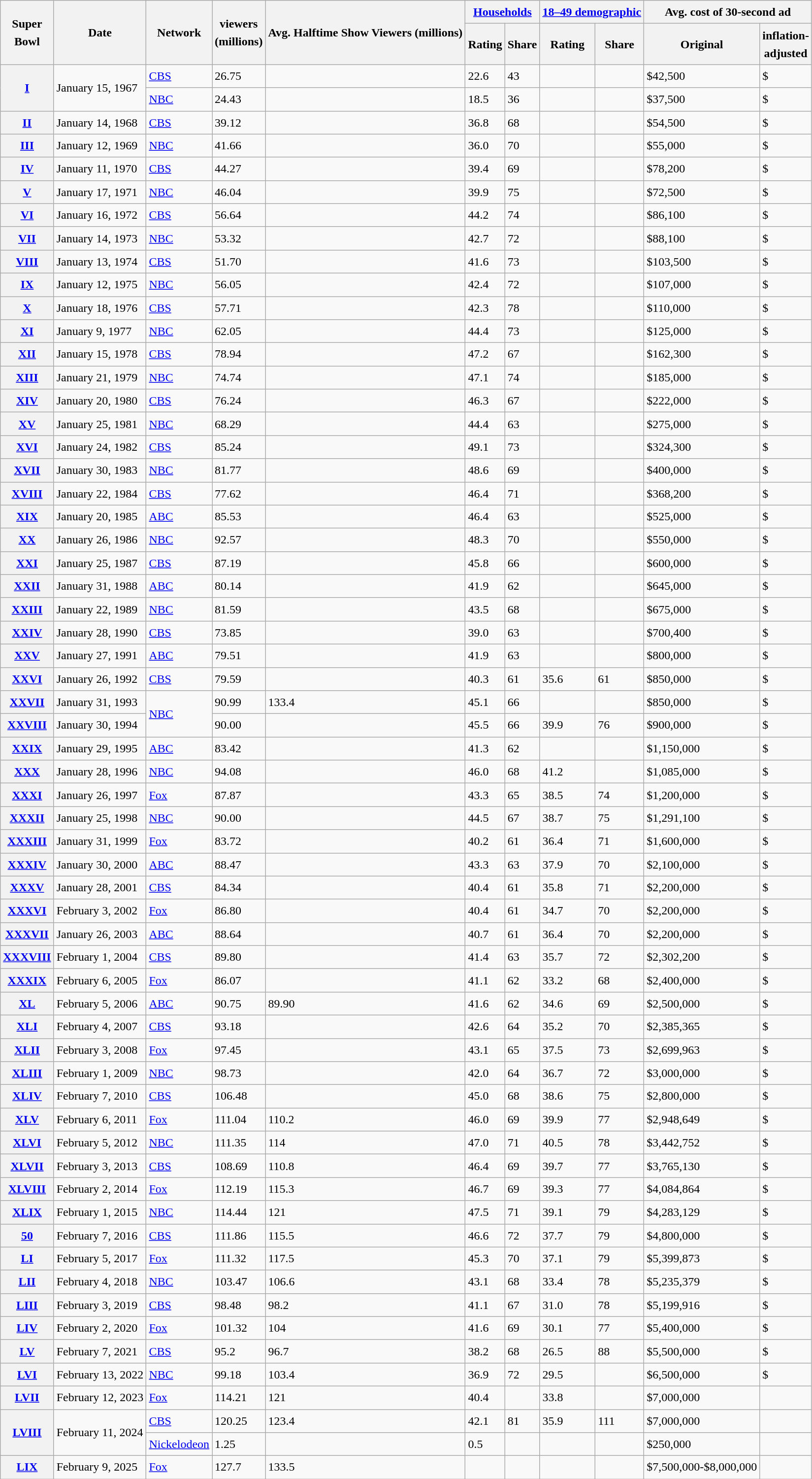<table class="wikitable sortable plainrowheaders sticky-header-multi" style="font-size:1.00em; line-height:1.5em;">
<tr>
<th scope="col" rowspan="2">Super<br>Bowl</th>
<th scope="col" rowspan="2">Date</th>
<th scope="col" rowspan="2">Network</th>
<th scope="col" rowspan="2"> viewers<br>(millions)</th>
<th rowspan="2">Avg. Halftime Show Viewers (millions)</th>
<th colspan="2" scope="colgroup"><a href='#'>Households</a></th>
<th scope="colgroup" colspan="2"><a href='#'>18–49 demographic</a></th>
<th scope="colgroup" colspan="2">Avg. cost of 30-second ad</th>
</tr>
<tr>
<th scope="col">Rating</th>
<th scope="col">Share</th>
<th scope="col">Rating</th>
<th scope="col">Share</th>
<th scope="col">Original</th>
<th scope="col"> inflation-<br>adjusted</th>
</tr>
<tr>
<th scope="row" style="text-align:center;" rowspan="2" data-sort-value="1"><a href='#'>I</a></th>
<td rowspan="2">January 15, 1967</td>
<td><a href='#'>CBS</a></td>
<td>26.75</td>
<td></td>
<td>22.6</td>
<td>43</td>
<td></td>
<td></td>
<td>$42,500</td>
<td>$</td>
</tr>
<tr>
<td><a href='#'>NBC</a></td>
<td>24.43</td>
<td></td>
<td>18.5</td>
<td>36</td>
<td></td>
<td></td>
<td>$37,500</td>
<td>$</td>
</tr>
<tr>
<th scope="row" style="text-align:center;" data-sort-value="2"><a href='#'>II</a></th>
<td>January 14, 1968</td>
<td><a href='#'>CBS</a></td>
<td>39.12</td>
<td></td>
<td>36.8</td>
<td>68</td>
<td></td>
<td></td>
<td>$54,500</td>
<td>$</td>
</tr>
<tr>
<th scope="row" style="text-align:center;" data-sort-value="3"><a href='#'>III</a></th>
<td>January 12, 1969</td>
<td><a href='#'>NBC</a></td>
<td>41.66</td>
<td></td>
<td>36.0</td>
<td>70</td>
<td></td>
<td></td>
<td>$55,000</td>
<td>$</td>
</tr>
<tr>
<th scope="row" style="text-align:center;" data-sort-value="4"><a href='#'>IV</a></th>
<td>January 11, 1970</td>
<td><a href='#'>CBS</a></td>
<td>44.27</td>
<td></td>
<td>39.4</td>
<td>69</td>
<td></td>
<td></td>
<td>$78,200</td>
<td>$</td>
</tr>
<tr>
<th scope="row" style="text-align:center;" data-sort-value="5"><a href='#'>V</a></th>
<td>January 17, 1971</td>
<td><a href='#'>NBC</a></td>
<td>46.04</td>
<td></td>
<td>39.9</td>
<td>75</td>
<td></td>
<td></td>
<td>$72,500</td>
<td>$</td>
</tr>
<tr>
<th scope="row" style="text-align:center;" data-sort-value="6"><a href='#'>VI</a></th>
<td>January 16, 1972</td>
<td><a href='#'>CBS</a></td>
<td>56.64</td>
<td></td>
<td>44.2</td>
<td>74</td>
<td></td>
<td></td>
<td>$86,100</td>
<td>$</td>
</tr>
<tr>
<th scope="row" style="text-align:center;" data-sort-value="7"><a href='#'>VII</a></th>
<td>January 14, 1973</td>
<td><a href='#'>NBC</a></td>
<td>53.32</td>
<td></td>
<td>42.7</td>
<td>72</td>
<td></td>
<td></td>
<td>$88,100</td>
<td>$</td>
</tr>
<tr>
<th scope="row" style="text-align:center;" data-sort-value="8"><a href='#'>VIII</a></th>
<td>January 13, 1974</td>
<td><a href='#'>CBS</a></td>
<td>51.70</td>
<td></td>
<td>41.6</td>
<td>73</td>
<td></td>
<td></td>
<td>$103,500</td>
<td>$</td>
</tr>
<tr>
<th scope="row" style="text-align:center;" data-sort-value="9"><a href='#'>IX</a></th>
<td>January 12, 1975</td>
<td><a href='#'>NBC</a></td>
<td>56.05</td>
<td></td>
<td>42.4</td>
<td>72</td>
<td></td>
<td></td>
<td>$107,000</td>
<td>$</td>
</tr>
<tr>
<th scope="row" style="text-align:center;" data-sort-value="10"><a href='#'>X</a></th>
<td>January 18, 1976</td>
<td><a href='#'>CBS</a></td>
<td>57.71</td>
<td></td>
<td>42.3</td>
<td>78</td>
<td></td>
<td></td>
<td>$110,000</td>
<td>$</td>
</tr>
<tr>
<th scope="row" style="text-align:center;" data-sort-value="11"><a href='#'>XI</a></th>
<td>January 9, 1977</td>
<td><a href='#'>NBC</a></td>
<td>62.05</td>
<td></td>
<td>44.4</td>
<td>73</td>
<td></td>
<td></td>
<td>$125,000</td>
<td>$</td>
</tr>
<tr>
<th scope="row" style="text-align:center;" data-sort-value="12"><a href='#'>XII</a></th>
<td>January 15, 1978</td>
<td><a href='#'>CBS</a></td>
<td>78.94</td>
<td></td>
<td>47.2</td>
<td>67</td>
<td></td>
<td></td>
<td>$162,300</td>
<td>$</td>
</tr>
<tr>
<th scope="row" style="text-align:center;" data-sort-value="13"><a href='#'>XIII</a></th>
<td>January 21, 1979</td>
<td><a href='#'>NBC</a></td>
<td>74.74</td>
<td></td>
<td>47.1</td>
<td>74</td>
<td></td>
<td></td>
<td>$185,000</td>
<td>$</td>
</tr>
<tr>
<th scope="row" style="text-align:center;" data-sort-value="14"><a href='#'>XIV</a></th>
<td>January 20, 1980</td>
<td><a href='#'>CBS</a></td>
<td>76.24</td>
<td></td>
<td>46.3</td>
<td>67</td>
<td></td>
<td></td>
<td>$222,000</td>
<td>$</td>
</tr>
<tr>
<th scope="row" style="text-align:center;" data-sort-value="15"><a href='#'>XV</a></th>
<td>January 25, 1981</td>
<td><a href='#'>NBC</a></td>
<td>68.29</td>
<td></td>
<td>44.4</td>
<td>63</td>
<td></td>
<td></td>
<td>$275,000</td>
<td>$</td>
</tr>
<tr>
<th scope="row" style="text-align:center;" data-sort-value="16"><a href='#'>XVI</a></th>
<td>January 24, 1982</td>
<td><a href='#'>CBS</a></td>
<td>85.24</td>
<td></td>
<td>49.1</td>
<td>73</td>
<td></td>
<td></td>
<td>$324,300</td>
<td>$</td>
</tr>
<tr>
<th scope="row" style="text-align:center;" data-sort-value="17"><a href='#'>XVII</a></th>
<td>January 30, 1983</td>
<td><a href='#'>NBC</a></td>
<td>81.77</td>
<td></td>
<td>48.6</td>
<td>69</td>
<td></td>
<td></td>
<td>$400,000</td>
<td>$</td>
</tr>
<tr>
<th scope="row" style="text-align:center;" data-sort-value="18"><a href='#'>XVIII</a></th>
<td>January 22, 1984</td>
<td><a href='#'>CBS</a></td>
<td>77.62</td>
<td></td>
<td>46.4</td>
<td>71</td>
<td></td>
<td></td>
<td>$368,200</td>
<td>$</td>
</tr>
<tr>
<th scope="row" style="text-align:center;" data-sort-value="19"><a href='#'>XIX</a></th>
<td>January 20, 1985</td>
<td><a href='#'>ABC</a></td>
<td>85.53</td>
<td></td>
<td>46.4</td>
<td>63</td>
<td></td>
<td></td>
<td>$525,000</td>
<td>$</td>
</tr>
<tr>
<th scope="row" style="text-align:center;" data-sort-value="20"><a href='#'>XX</a></th>
<td>January 26, 1986</td>
<td><a href='#'>NBC</a></td>
<td>92.57</td>
<td></td>
<td>48.3</td>
<td>70</td>
<td></td>
<td></td>
<td>$550,000</td>
<td>$</td>
</tr>
<tr>
<th scope="row" style="text-align:center;" data-sort-value="21"><a href='#'>XXI</a></th>
<td>January 25, 1987</td>
<td><a href='#'>CBS</a></td>
<td>87.19</td>
<td></td>
<td>45.8</td>
<td>66</td>
<td></td>
<td></td>
<td>$600,000</td>
<td>$</td>
</tr>
<tr>
<th scope="row" style="text-align:center;" data-sort-value="22"><a href='#'>XXII</a></th>
<td>January 31, 1988</td>
<td><a href='#'>ABC</a></td>
<td>80.14</td>
<td></td>
<td>41.9</td>
<td>62</td>
<td></td>
<td></td>
<td>$645,000</td>
<td>$</td>
</tr>
<tr>
<th scope="row" style="text-align:center;" data-sort-value="23"><a href='#'>XXIII</a></th>
<td>January 22, 1989</td>
<td><a href='#'>NBC</a></td>
<td>81.59</td>
<td></td>
<td>43.5</td>
<td>68</td>
<td></td>
<td></td>
<td>$675,000</td>
<td>$</td>
</tr>
<tr>
<th scope="row" style="text-align:center;" data-sort-value="24"><a href='#'>XXIV</a></th>
<td>January 28, 1990</td>
<td><a href='#'>CBS</a></td>
<td>73.85</td>
<td></td>
<td>39.0</td>
<td>63</td>
<td></td>
<td></td>
<td>$700,400</td>
<td>$</td>
</tr>
<tr>
<th scope="row" style="text-align:center;" data-sort-value="25"><a href='#'>XXV</a></th>
<td>January 27, 1991</td>
<td><a href='#'>ABC</a></td>
<td>79.51</td>
<td></td>
<td>41.9</td>
<td>63</td>
<td></td>
<td></td>
<td>$800,000</td>
<td>$</td>
</tr>
<tr>
<th scope="row" style="text-align:center;" data-sort-value="26"><a href='#'>XXVI</a></th>
<td>January 26, 1992</td>
<td><a href='#'>CBS</a></td>
<td>79.59</td>
<td></td>
<td>40.3</td>
<td>61</td>
<td>35.6</td>
<td>61</td>
<td>$850,000</td>
<td>$</td>
</tr>
<tr>
<th scope="row" style="text-align:center;" data-sort-value="27"><a href='#'>XXVII</a></th>
<td>January 31, 1993</td>
<td rowspan="2"><a href='#'>NBC</a></td>
<td>90.99</td>
<td>133.4</td>
<td>45.1</td>
<td>66</td>
<td></td>
<td></td>
<td>$850,000</td>
<td>$</td>
</tr>
<tr>
<th scope="row" style="text-align:center;" data-sort-value="28"><a href='#'>XXVIII</a></th>
<td>January 30, 1994</td>
<td>90.00</td>
<td></td>
<td>45.5</td>
<td>66</td>
<td>39.9</td>
<td>76</td>
<td>$900,000</td>
<td>$</td>
</tr>
<tr>
<th scope="row" style="text-align:center;" data-sort-value="29"><a href='#'>XXIX</a></th>
<td>January 29, 1995</td>
<td><a href='#'>ABC</a></td>
<td>83.42</td>
<td></td>
<td>41.3</td>
<td>62</td>
<td></td>
<td></td>
<td>$1,150,000</td>
<td>$</td>
</tr>
<tr>
<th scope="row" style="text-align:center;" data-sort-value="30"><a href='#'>XXX</a></th>
<td>January 28, 1996</td>
<td><a href='#'>NBC</a></td>
<td>94.08</td>
<td></td>
<td>46.0</td>
<td>68</td>
<td>41.2</td>
<td></td>
<td>$1,085,000</td>
<td>$</td>
</tr>
<tr>
<th scope="row" style="text-align:center;" data-sort-value="31"><a href='#'>XXXI</a></th>
<td>January 26, 1997</td>
<td><a href='#'>Fox</a></td>
<td>87.87</td>
<td></td>
<td>43.3</td>
<td>65</td>
<td>38.5</td>
<td>74</td>
<td>$1,200,000</td>
<td>$</td>
</tr>
<tr>
<th scope="row" style="text-align:center;" data-sort-value="32"><a href='#'>XXXII</a></th>
<td>January 25, 1998</td>
<td><a href='#'>NBC</a></td>
<td>90.00</td>
<td></td>
<td>44.5</td>
<td>67</td>
<td>38.7</td>
<td>75</td>
<td>$1,291,100</td>
<td>$</td>
</tr>
<tr>
<th scope="row" style="text-align:center;" data-sort-value="33"><a href='#'>XXXIII</a></th>
<td>January 31, 1999</td>
<td><a href='#'>Fox</a></td>
<td>83.72</td>
<td></td>
<td>40.2</td>
<td>61</td>
<td>36.4</td>
<td>71</td>
<td>$1,600,000</td>
<td>$</td>
</tr>
<tr>
<th scope="row" style="text-align:center;" data-sort-value="34"><a href='#'>XXXIV</a></th>
<td>January 30, 2000</td>
<td><a href='#'>ABC</a></td>
<td>88.47</td>
<td></td>
<td>43.3</td>
<td>63</td>
<td>37.9</td>
<td>70</td>
<td>$2,100,000</td>
<td>$</td>
</tr>
<tr>
<th scope="row" style="text-align:center;" data-sort-value="35"><a href='#'>XXXV</a></th>
<td>January 28, 2001</td>
<td><a href='#'>CBS</a></td>
<td>84.34</td>
<td></td>
<td>40.4</td>
<td>61</td>
<td>35.8</td>
<td>71</td>
<td>$2,200,000</td>
<td>$</td>
</tr>
<tr>
<th scope="row" style="text-align:center;" data-sort-value="36"><a href='#'>XXXVI</a></th>
<td>February 3, 2002</td>
<td><a href='#'>Fox</a></td>
<td>86.80</td>
<td></td>
<td>40.4</td>
<td>61</td>
<td>34.7</td>
<td>70</td>
<td>$2,200,000</td>
<td>$</td>
</tr>
<tr>
<th scope="row" style="text-align:center;" data-sort-value="37"><a href='#'>XXXVII</a></th>
<td>January 26, 2003</td>
<td><a href='#'>ABC</a></td>
<td>88.64</td>
<td></td>
<td>40.7</td>
<td>61</td>
<td>36.4</td>
<td>70</td>
<td>$2,200,000</td>
<td>$</td>
</tr>
<tr>
<th scope="row" style="text-align:center;" data-sort-value="38"><a href='#'>XXXVIII</a></th>
<td>February 1, 2004</td>
<td><a href='#'>CBS</a></td>
<td>89.80</td>
<td></td>
<td>41.4</td>
<td>63</td>
<td>35.7</td>
<td>72</td>
<td>$2,302,200</td>
<td>$</td>
</tr>
<tr>
<th scope="row" style="text-align:center;" data-sort-value="39"><a href='#'>XXXIX</a></th>
<td>February 6, 2005</td>
<td><a href='#'>Fox</a></td>
<td>86.07</td>
<td></td>
<td>41.1</td>
<td>62</td>
<td>33.2</td>
<td>68</td>
<td>$2,400,000</td>
<td>$</td>
</tr>
<tr>
<th scope="row" style="text-align:center;" data-sort-value="40"><a href='#'>XL</a></th>
<td>February 5, 2006</td>
<td><a href='#'>ABC</a></td>
<td>90.75</td>
<td>89.90</td>
<td>41.6</td>
<td>62</td>
<td>34.6</td>
<td>69</td>
<td>$2,500,000</td>
<td>$</td>
</tr>
<tr>
<th scope="row" style="text-align:center;" data-sort-value="41"><a href='#'>XLI</a></th>
<td>February 4, 2007</td>
<td><a href='#'>CBS</a></td>
<td>93.18</td>
<td></td>
<td>42.6</td>
<td>64</td>
<td>35.2</td>
<td>70</td>
<td>$2,385,365</td>
<td>$</td>
</tr>
<tr>
<th scope="row" style="text-align:center;" data-sort-value="42"><a href='#'>XLII</a></th>
<td>February 3, 2008</td>
<td><a href='#'>Fox</a></td>
<td>97.45</td>
<td></td>
<td>43.1</td>
<td>65</td>
<td>37.5</td>
<td>73</td>
<td>$2,699,963</td>
<td>$</td>
</tr>
<tr>
<th scope="row" style="text-align:center;" data-sort-value="43"><a href='#'>XLIII</a></th>
<td>February 1, 2009</td>
<td><a href='#'>NBC</a></td>
<td>98.73</td>
<td></td>
<td>42.0</td>
<td>64</td>
<td>36.7</td>
<td>72</td>
<td>$3,000,000</td>
<td>$</td>
</tr>
<tr>
<th scope="row" style="text-align:center;" data-sort-value="44"><a href='#'>XLIV</a></th>
<td>February 7, 2010</td>
<td><a href='#'>CBS</a></td>
<td>106.48</td>
<td></td>
<td>45.0</td>
<td>68</td>
<td>38.6</td>
<td>75</td>
<td>$2,800,000</td>
<td>$</td>
</tr>
<tr>
<th scope="row" style="text-align:center;" data-sort-value="45"><a href='#'>XLV</a></th>
<td>February 6, 2011</td>
<td><a href='#'>Fox</a></td>
<td>111.04</td>
<td>110.2</td>
<td>46.0</td>
<td>69</td>
<td>39.9</td>
<td>77</td>
<td>$2,948,649</td>
<td>$</td>
</tr>
<tr>
<th scope="row" style="text-align:center;" data-sort-value="46"><a href='#'>XLVI</a></th>
<td>February 5, 2012</td>
<td><a href='#'>NBC</a></td>
<td>111.35</td>
<td>114</td>
<td>47.0</td>
<td>71</td>
<td>40.5</td>
<td>78</td>
<td>$3,442,752</td>
<td>$</td>
</tr>
<tr>
<th scope="row" style="text-align:center;" data-sort-value="47"><a href='#'>XLVII</a></th>
<td>February 3, 2013</td>
<td><a href='#'>CBS</a></td>
<td>108.69</td>
<td>110.8</td>
<td>46.4</td>
<td>69</td>
<td>39.7</td>
<td>77</td>
<td>$3,765,130</td>
<td>$</td>
</tr>
<tr>
<th scope="row" style="text-align:center;" data-sort-value="48"><a href='#'>XLVIII</a></th>
<td>February 2, 2014</td>
<td><a href='#'>Fox</a></td>
<td>112.19</td>
<td>115.3</td>
<td>46.7</td>
<td>69</td>
<td>39.3</td>
<td>77</td>
<td>$4,084,864</td>
<td>$</td>
</tr>
<tr>
<th scope="row" style="text-align:center;" data-sort-value="49"><a href='#'>XLIX</a></th>
<td>February 1, 2015</td>
<td><a href='#'>NBC</a></td>
<td>114.44</td>
<td>121</td>
<td>47.5</td>
<td>71</td>
<td>39.1</td>
<td>79</td>
<td>$4,283,129</td>
<td>$</td>
</tr>
<tr>
<th scope="row" style="text-align:center;" data-sort-value="50"><a href='#'>50</a></th>
<td>February 7, 2016</td>
<td><a href='#'>CBS</a></td>
<td>111.86</td>
<td>115.5</td>
<td>46.6</td>
<td>72</td>
<td>37.7</td>
<td>79</td>
<td>$4,800,000</td>
<td>$</td>
</tr>
<tr>
<th scope="row" style="text-align:center;" data-sort-value="51"><a href='#'>LI</a></th>
<td>February 5, 2017</td>
<td><a href='#'>Fox</a></td>
<td>111.32</td>
<td>117.5</td>
<td>45.3</td>
<td>70</td>
<td>37.1</td>
<td>79</td>
<td>$5,399,873</td>
<td>$</td>
</tr>
<tr>
<th scope="row" style="text-align:center;" data-sort-value="52"><a href='#'>LII</a></th>
<td>February 4, 2018</td>
<td><a href='#'>NBC</a></td>
<td>103.47</td>
<td>106.6</td>
<td>43.1</td>
<td>68</td>
<td>33.4</td>
<td>78</td>
<td>$5,235,379</td>
<td>$</td>
</tr>
<tr>
<th scope="row" style="text-align:center;" data-sort-value="53"><a href='#'>LIII</a></th>
<td>February 3, 2019</td>
<td><a href='#'>CBS</a></td>
<td>98.48</td>
<td>98.2</td>
<td>41.1</td>
<td>67</td>
<td>31.0</td>
<td>78</td>
<td>$5,199,916</td>
<td>$</td>
</tr>
<tr>
<th scope="row" style="text-align:center;" data-sort-value="54"><a href='#'>LIV</a></th>
<td>February 2, 2020</td>
<td><a href='#'>Fox</a></td>
<td>101.32</td>
<td>104</td>
<td>41.6</td>
<td>69</td>
<td>30.1</td>
<td>77</td>
<td>$5,400,000</td>
<td>$</td>
</tr>
<tr>
<th scope="row" style="text-align:center;" data-sort-value="55"><a href='#'>LV</a></th>
<td>February 7, 2021</td>
<td><a href='#'>CBS</a></td>
<td>95.2</td>
<td>96.7</td>
<td>38.2</td>
<td>68</td>
<td>26.5</td>
<td>88</td>
<td>$5,500,000</td>
<td>$</td>
</tr>
<tr>
<th scope="row" style="text-align:center;" data-sort-value="56"><a href='#'>LVI</a></th>
<td>February 13, 2022</td>
<td><a href='#'>NBC</a></td>
<td>99.18</td>
<td>103.4</td>
<td>36.9</td>
<td>72</td>
<td>29.5</td>
<td></td>
<td>$6,500,000</td>
<td>$</td>
</tr>
<tr>
<th scope="row" style="text-align:center;" data-sort-value="57"><a href='#'>LVII</a></th>
<td>February 12, 2023</td>
<td><a href='#'>Fox</a></td>
<td>114.21</td>
<td>121</td>
<td>40.4</td>
<td></td>
<td>33.8</td>
<td></td>
<td>$7,000,000</td>
<td></td>
</tr>
<tr>
<th scope="row" style="text-align:center;" rowspan="2" data-sort-value="58"><a href='#'>LVIII</a></th>
<td rowspan="2">February 11, 2024</td>
<td><a href='#'>CBS</a></td>
<td>120.25</td>
<td>123.4</td>
<td>42.1</td>
<td>81</td>
<td>35.9</td>
<td>111</td>
<td>$7,000,000</td>
<td></td>
</tr>
<tr>
<td><a href='#'>Nickelodeon</a></td>
<td>1.25</td>
<td></td>
<td>0.5</td>
<td></td>
<td></td>
<td></td>
<td>$250,000</td>
<td></td>
</tr>
<tr>
<th scope="row" style="text-align:center;" data-sort-value="59"><a href='#'>LIX</a></th>
<td>February 9, 2025</td>
<td><a href='#'>Fox</a></td>
<td>127.7</td>
<td>133.5</td>
<td></td>
<td></td>
<td></td>
<td></td>
<td>$7,500,000-$8,000,000</td>
<td></td>
</tr>
</table>
